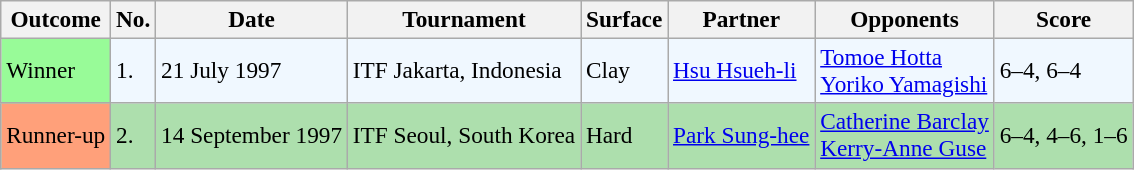<table class="wikitable" style="font-size:97%">
<tr>
<th>Outcome</th>
<th>No.</th>
<th>Date</th>
<th>Tournament</th>
<th>Surface</th>
<th>Partner</th>
<th>Opponents</th>
<th>Score</th>
</tr>
<tr style="background:#f0f8ff;">
<td bgcolor="98FB98">Winner</td>
<td>1.</td>
<td>21 July 1997</td>
<td>ITF Jakarta, Indonesia</td>
<td>Clay</td>
<td> <a href='#'>Hsu Hsueh-li</a></td>
<td> <a href='#'>Tomoe Hotta</a> <br>  <a href='#'>Yoriko Yamagishi</a></td>
<td>6–4, 6–4</td>
</tr>
<tr style="background:#addfad;">
<td bgcolor="FFA07A">Runner-up</td>
<td>2.</td>
<td>14 September 1997</td>
<td>ITF Seoul, South Korea</td>
<td>Hard</td>
<td> <a href='#'>Park Sung-hee</a></td>
<td> <a href='#'>Catherine Barclay</a> <br>  <a href='#'>Kerry-Anne Guse</a></td>
<td>6–4, 4–6, 1–6</td>
</tr>
</table>
